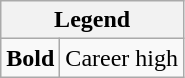<table class="wikitable">
<tr>
<th colspan="2">Legend</th>
</tr>
<tr>
<td><strong>Bold</strong></td>
<td>Career high</td>
</tr>
</table>
